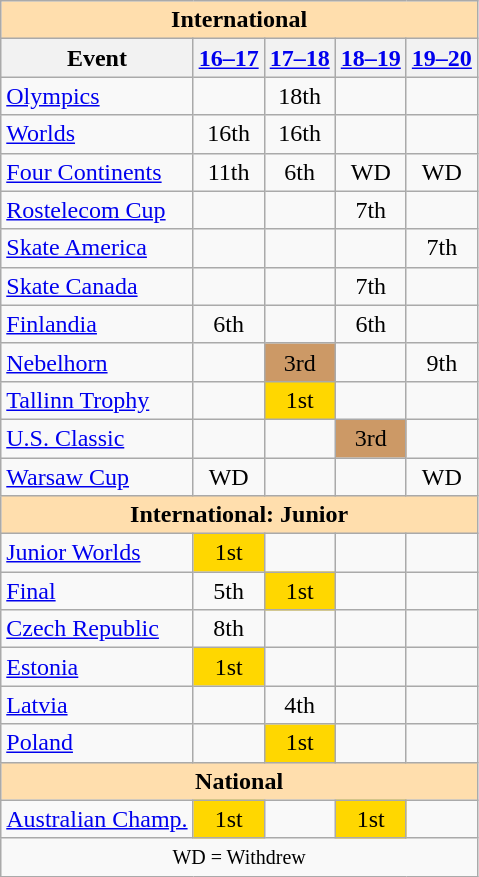<table class="wikitable" style="text-align:center">
<tr>
<th colspan="5" style="background-color: #ffdead; " align="center">International</th>
</tr>
<tr>
<th>Event</th>
<th><a href='#'>16–17</a></th>
<th><a href='#'>17–18</a></th>
<th><a href='#'>18–19</a></th>
<th><a href='#'>19–20</a></th>
</tr>
<tr>
<td align=left><a href='#'>Olympics</a></td>
<td></td>
<td>18th</td>
<td></td>
<td></td>
</tr>
<tr>
<td align=left><a href='#'>Worlds</a></td>
<td>16th</td>
<td>16th</td>
<td></td>
<td></td>
</tr>
<tr>
<td align=left><a href='#'>Four Continents</a></td>
<td>11th</td>
<td>6th</td>
<td>WD</td>
<td>WD</td>
</tr>
<tr>
<td align=left> <a href='#'>Rostelecom Cup</a></td>
<td></td>
<td></td>
<td>7th</td>
<td></td>
</tr>
<tr>
<td align=left> <a href='#'>Skate America</a></td>
<td></td>
<td></td>
<td></td>
<td>7th</td>
</tr>
<tr>
<td align=left> <a href='#'>Skate Canada</a></td>
<td></td>
<td></td>
<td>7th</td>
<td></td>
</tr>
<tr>
<td align=left> <a href='#'>Finlandia</a></td>
<td>6th</td>
<td></td>
<td>6th</td>
<td></td>
</tr>
<tr>
<td align=left> <a href='#'>Nebelhorn</a></td>
<td></td>
<td bgcolor=cc9966>3rd</td>
<td></td>
<td>9th</td>
</tr>
<tr>
<td align=left> <a href='#'>Tallinn Trophy</a></td>
<td></td>
<td bgcolor=gold>1st</td>
<td></td>
<td></td>
</tr>
<tr>
<td align=left> <a href='#'>U.S. Classic</a></td>
<td></td>
<td></td>
<td bgcolor=cc9966>3rd</td>
<td></td>
</tr>
<tr>
<td align=left> <a href='#'>Warsaw Cup</a></td>
<td>WD</td>
<td></td>
<td></td>
<td>WD</td>
</tr>
<tr>
<th colspan="5" style="background-color: #ffdead; " align="center">International: Junior</th>
</tr>
<tr>
<td align=left><a href='#'>Junior Worlds</a></td>
<td bgcolor=gold>1st</td>
<td></td>
<td></td>
<td></td>
</tr>
<tr>
<td align=left> <a href='#'>Final</a></td>
<td>5th</td>
<td bgcolor=gold>1st</td>
<td></td>
<td></td>
</tr>
<tr>
<td align=left> <a href='#'>Czech Republic</a></td>
<td>8th</td>
<td></td>
<td></td>
<td></td>
</tr>
<tr>
<td align=left> <a href='#'>Estonia</a></td>
<td bgcolor=gold>1st</td>
<td></td>
<td></td>
<td></td>
</tr>
<tr>
<td align=left> <a href='#'>Latvia</a></td>
<td></td>
<td>4th</td>
<td></td>
<td></td>
</tr>
<tr>
<td align=left> <a href='#'>Poland</a></td>
<td></td>
<td bgcolor=gold>1st</td>
<td></td>
<td></td>
</tr>
<tr>
<th colspan="5" style="background-color: #ffdead; " align="center">National</th>
</tr>
<tr>
<td align=left><a href='#'>Australian Champ.</a></td>
<td bgcolor=gold>1st</td>
<td></td>
<td bgcolor=gold>1st</td>
<td></td>
</tr>
<tr>
<td colspan="5" align="center"><small> WD = Withdrew </small></td>
</tr>
</table>
